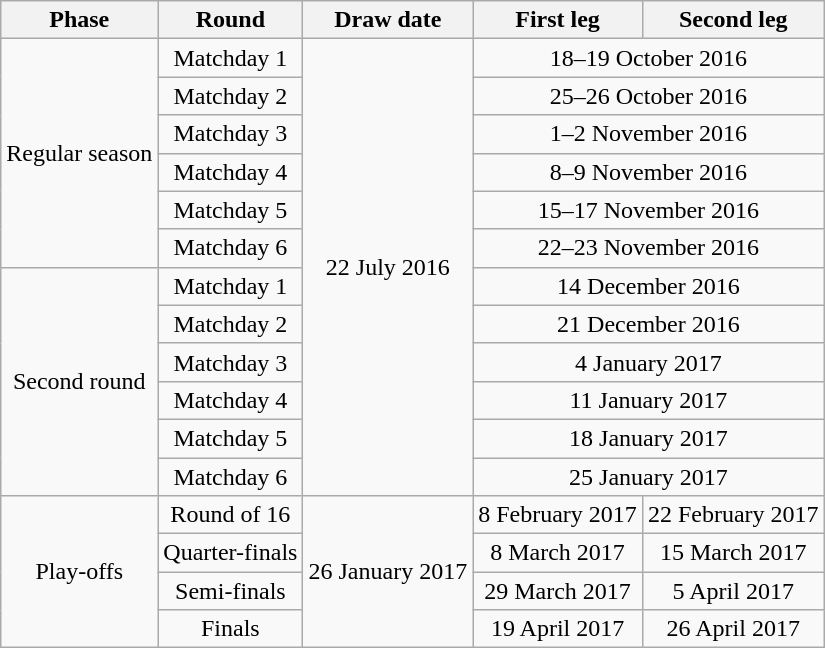<table class=wikitable style="text-align:center">
<tr>
<th>Phase</th>
<th>Round</th>
<th>Draw date</th>
<th>First leg</th>
<th>Second leg</th>
</tr>
<tr>
<td rowspan=6>Regular season</td>
<td>Matchday 1</td>
<td rowspan=12>22 July 2016</td>
<td colspan=2>18–19 October 2016</td>
</tr>
<tr>
<td>Matchday 2</td>
<td colspan=2>25–26 October 2016</td>
</tr>
<tr>
<td>Matchday 3</td>
<td colspan=2>1–2 November 2016</td>
</tr>
<tr>
<td>Matchday 4</td>
<td colspan=2>8–9 November 2016</td>
</tr>
<tr>
<td>Matchday 5</td>
<td colspan=2>15–17 November 2016</td>
</tr>
<tr>
<td>Matchday 6</td>
<td colspan=2>22–23 November 2016</td>
</tr>
<tr>
<td rowspan=6>Second round</td>
<td>Matchday 1</td>
<td colspan=2>14 December 2016</td>
</tr>
<tr>
<td>Matchday 2</td>
<td colspan=2>21 December 2016</td>
</tr>
<tr>
<td>Matchday 3</td>
<td colspan=2>4 January 2017</td>
</tr>
<tr>
<td>Matchday 4</td>
<td colspan=2>11 January 2017</td>
</tr>
<tr>
<td>Matchday 5</td>
<td colspan=2>18 January 2017</td>
</tr>
<tr>
<td>Matchday 6</td>
<td colspan=2>25 January 2017</td>
</tr>
<tr>
<td rowspan=4>Play-offs</td>
<td>Round of 16</td>
<td rowspan=4>26 January 2017</td>
<td>8 February 2017</td>
<td>22 February 2017</td>
</tr>
<tr>
<td>Quarter-finals</td>
<td>8 March 2017</td>
<td>15 March 2017</td>
</tr>
<tr>
<td>Semi-finals</td>
<td>29 March 2017</td>
<td>5 April 2017</td>
</tr>
<tr>
<td>Finals</td>
<td>19 April 2017</td>
<td>26 April 2017</td>
</tr>
</table>
